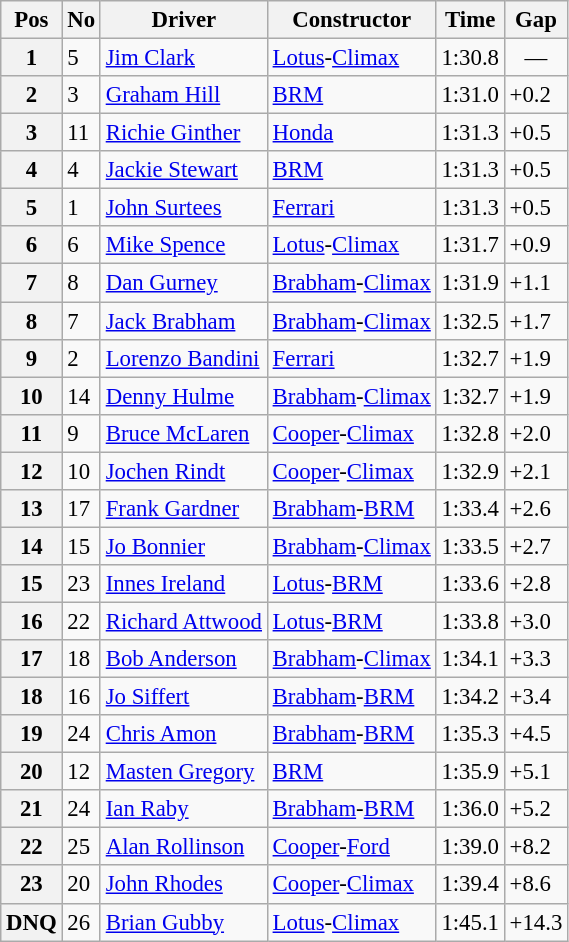<table class="wikitable sortable" style="font-size: 95%">
<tr>
<th>Pos</th>
<th>No</th>
<th>Driver</th>
<th>Constructor</th>
<th>Time</th>
<th>Gap</th>
</tr>
<tr>
<th>1</th>
<td>5</td>
<td> <a href='#'>Jim Clark</a></td>
<td><a href='#'>Lotus</a>-<a href='#'>Climax</a></td>
<td>1:30.8</td>
<td align="center">—</td>
</tr>
<tr>
<th>2</th>
<td>3</td>
<td> <a href='#'>Graham Hill</a></td>
<td><a href='#'>BRM</a></td>
<td>1:31.0</td>
<td>+0.2</td>
</tr>
<tr>
<th>3</th>
<td>11</td>
<td> <a href='#'>Richie Ginther</a></td>
<td><a href='#'>Honda</a></td>
<td>1:31.3</td>
<td>+0.5</td>
</tr>
<tr>
<th>4</th>
<td>4</td>
<td> <a href='#'>Jackie Stewart</a></td>
<td><a href='#'>BRM</a></td>
<td>1:31.3</td>
<td>+0.5</td>
</tr>
<tr>
<th>5</th>
<td>1</td>
<td> <a href='#'>John Surtees</a></td>
<td><a href='#'>Ferrari</a></td>
<td>1:31.3</td>
<td>+0.5</td>
</tr>
<tr>
<th>6</th>
<td>6</td>
<td> <a href='#'>Mike Spence</a></td>
<td><a href='#'>Lotus</a>-<a href='#'>Climax</a></td>
<td>1:31.7</td>
<td>+0.9</td>
</tr>
<tr>
<th>7</th>
<td>8</td>
<td> <a href='#'>Dan Gurney</a></td>
<td><a href='#'>Brabham</a>-<a href='#'>Climax</a></td>
<td>1:31.9</td>
<td>+1.1</td>
</tr>
<tr>
<th>8</th>
<td>7</td>
<td> <a href='#'>Jack Brabham</a></td>
<td><a href='#'>Brabham</a>-<a href='#'>Climax</a></td>
<td>1:32.5</td>
<td>+1.7</td>
</tr>
<tr>
<th>9</th>
<td>2</td>
<td> <a href='#'>Lorenzo Bandini</a></td>
<td><a href='#'>Ferrari</a></td>
<td>1:32.7</td>
<td>+1.9</td>
</tr>
<tr>
<th>10</th>
<td>14</td>
<td> <a href='#'>Denny Hulme</a></td>
<td><a href='#'>Brabham</a>-<a href='#'>Climax</a></td>
<td>1:32.7</td>
<td>+1.9</td>
</tr>
<tr>
<th>11</th>
<td>9</td>
<td> <a href='#'>Bruce McLaren</a></td>
<td><a href='#'>Cooper</a>-<a href='#'>Climax</a></td>
<td>1:32.8</td>
<td>+2.0</td>
</tr>
<tr>
<th>12</th>
<td>10</td>
<td> <a href='#'>Jochen Rindt</a></td>
<td><a href='#'>Cooper</a>-<a href='#'>Climax</a></td>
<td>1:32.9</td>
<td>+2.1</td>
</tr>
<tr>
<th>13</th>
<td>17</td>
<td> <a href='#'>Frank Gardner</a></td>
<td><a href='#'>Brabham</a>-<a href='#'>BRM</a></td>
<td>1:33.4</td>
<td>+2.6</td>
</tr>
<tr>
<th>14</th>
<td>15</td>
<td> <a href='#'>Jo Bonnier</a></td>
<td><a href='#'>Brabham</a>-<a href='#'>Climax</a></td>
<td>1:33.5</td>
<td>+2.7</td>
</tr>
<tr>
<th>15</th>
<td>23</td>
<td> <a href='#'>Innes Ireland</a></td>
<td><a href='#'>Lotus</a>-<a href='#'>BRM</a></td>
<td>1:33.6</td>
<td>+2.8</td>
</tr>
<tr>
<th>16</th>
<td>22</td>
<td> <a href='#'>Richard Attwood</a></td>
<td><a href='#'>Lotus</a>-<a href='#'>BRM</a></td>
<td>1:33.8</td>
<td>+3.0</td>
</tr>
<tr>
<th>17</th>
<td>18</td>
<td> <a href='#'>Bob Anderson</a></td>
<td><a href='#'>Brabham</a>-<a href='#'>Climax</a></td>
<td>1:34.1</td>
<td>+3.3</td>
</tr>
<tr>
<th>18</th>
<td>16</td>
<td> <a href='#'>Jo Siffert</a></td>
<td><a href='#'>Brabham</a>-<a href='#'>BRM</a></td>
<td>1:34.2</td>
<td>+3.4</td>
</tr>
<tr>
<th>19</th>
<td>24</td>
<td> <a href='#'>Chris Amon</a></td>
<td><a href='#'>Brabham</a>-<a href='#'>BRM</a></td>
<td>1:35.3</td>
<td>+4.5</td>
</tr>
<tr>
<th>20</th>
<td>12</td>
<td> <a href='#'>Masten Gregory</a></td>
<td><a href='#'>BRM</a></td>
<td>1:35.9</td>
<td>+5.1</td>
</tr>
<tr>
<th>21</th>
<td>24</td>
<td> <a href='#'>Ian Raby</a></td>
<td><a href='#'>Brabham</a>-<a href='#'>BRM</a></td>
<td>1:36.0</td>
<td>+5.2</td>
</tr>
<tr>
<th>22</th>
<td>25</td>
<td> <a href='#'>Alan Rollinson</a></td>
<td><a href='#'>Cooper</a>-<a href='#'>Ford</a></td>
<td>1:39.0</td>
<td>+8.2</td>
</tr>
<tr>
<th>23</th>
<td>20</td>
<td> <a href='#'>John Rhodes</a></td>
<td><a href='#'>Cooper</a>-<a href='#'>Climax</a></td>
<td>1:39.4</td>
<td>+8.6</td>
</tr>
<tr>
<th>DNQ</th>
<td>26</td>
<td> <a href='#'>Brian Gubby</a></td>
<td><a href='#'>Lotus</a>-<a href='#'>Climax</a></td>
<td>1:45.1</td>
<td>+14.3</td>
</tr>
</table>
